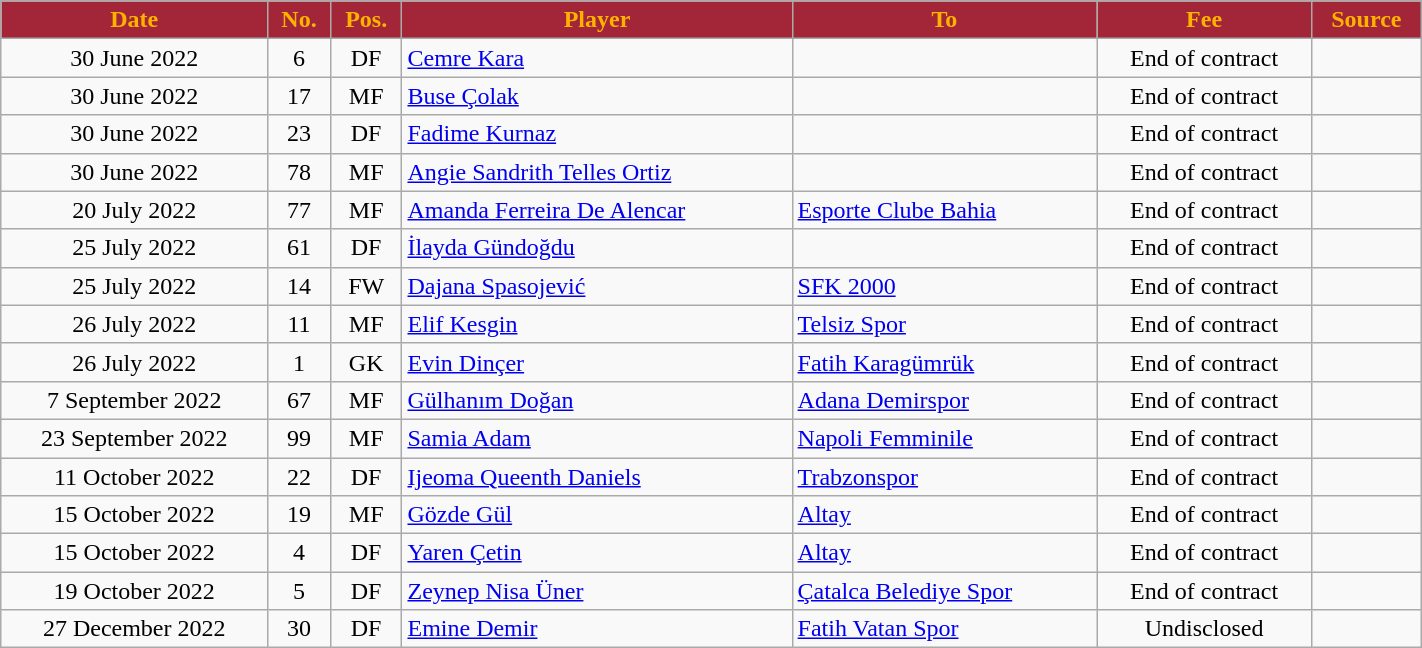<table class="wikitable sortable" style="text-align:center;width:75%;">
<tr>
<th scope="col" style="background-color:#A32638;color:#FFB300">Date</th>
<th scope="col" style="background-color:#A32638;color:#FFB300">No.</th>
<th scope="col" style="background-color:#A32638;color:#FFB300">Pos.</th>
<th scope="col" style="background-color:#A32638;color:#FFB300">Player</th>
<th scope="col" style="background-color:#A32638;color:#FFB300">To</th>
<th scope="col" style="background-color:#A32638;color:#FFB300" data-sort-type="currency">Fee</th>
<th scope="col" class="unsortable" style="background-color:#A32638;color:#FFB300">Source</th>
</tr>
<tr>
<td>30 June 2022</td>
<td>6</td>
<td>DF</td>
<td align=left> <a href='#'>Cemre Kara</a></td>
<td align=left></td>
<td>End of contract</td>
<td></td>
</tr>
<tr>
<td>30 June 2022</td>
<td>17</td>
<td>MF</td>
<td align=left> <a href='#'>Buse Çolak</a></td>
<td align=left></td>
<td>End of contract</td>
<td></td>
</tr>
<tr>
<td>30 June 2022</td>
<td>23</td>
<td>DF</td>
<td align=left> <a href='#'>Fadime Kurnaz</a></td>
<td align=left></td>
<td>End of contract</td>
<td></td>
</tr>
<tr>
<td>30 June 2022</td>
<td>78</td>
<td>MF</td>
<td align=left> <a href='#'>Angie Sandrith Telles Ortiz</a></td>
<td align=left></td>
<td>End of contract</td>
<td></td>
</tr>
<tr>
<td>20 July 2022</td>
<td>77</td>
<td>MF</td>
<td align=left> <a href='#'>Amanda Ferreira De Alencar</a></td>
<td align=left> <a href='#'>Esporte Clube Bahia</a></td>
<td>End of contract</td>
<td></td>
</tr>
<tr>
<td>25 July 2022</td>
<td>61</td>
<td>DF</td>
<td align=left> <a href='#'>İlayda Gündoğdu</a></td>
<td align=left></td>
<td>End of contract</td>
<td></td>
</tr>
<tr>
<td>25 July 2022</td>
<td>14</td>
<td>FW</td>
<td align=left> <a href='#'>Dajana Spasojević</a></td>
<td align=left> <a href='#'>SFK 2000</a></td>
<td>End of contract</td>
<td></td>
</tr>
<tr>
<td>26 July 2022</td>
<td>11</td>
<td>MF</td>
<td align=left> <a href='#'>Elif Kesgin</a></td>
<td align=left> <a href='#'>Telsiz Spor</a></td>
<td>End of contract</td>
<td></td>
</tr>
<tr>
<td>26 July 2022</td>
<td>1</td>
<td>GK</td>
<td align=left> <a href='#'>Evin Dinçer</a></td>
<td align=left> <a href='#'>Fatih Karagümrük</a></td>
<td>End of contract</td>
<td></td>
</tr>
<tr>
<td>7 September 2022</td>
<td>67</td>
<td>MF</td>
<td align=left> <a href='#'>Gülhanım Doğan</a></td>
<td align=left> <a href='#'>Adana Demirspor</a></td>
<td>End of contract</td>
<td></td>
</tr>
<tr>
<td>23 September 2022</td>
<td>99</td>
<td>MF</td>
<td align=left> <a href='#'>Samia Adam</a></td>
<td align=left> <a href='#'>Napoli Femminile</a></td>
<td>End of contract</td>
<td></td>
</tr>
<tr>
<td>11 October 2022</td>
<td>22</td>
<td>DF</td>
<td align=left> <a href='#'>Ijeoma Queenth Daniels</a></td>
<td align=left> <a href='#'>Trabzonspor</a></td>
<td>End of contract</td>
<td></td>
</tr>
<tr>
<td>15 October 2022</td>
<td>19</td>
<td>MF</td>
<td align=left> <a href='#'>Gözde Gül</a></td>
<td align=left> <a href='#'>Altay</a></td>
<td>End of contract</td>
<td></td>
</tr>
<tr>
<td>15 October 2022</td>
<td>4</td>
<td>DF</td>
<td align=left> <a href='#'>Yaren Çetin</a></td>
<td align=left> <a href='#'>Altay</a></td>
<td>End of contract</td>
<td></td>
</tr>
<tr>
<td>19 October 2022</td>
<td>5</td>
<td>DF</td>
<td align=left> <a href='#'>Zeynep Nisa Üner</a></td>
<td align=left> <a href='#'>Çatalca Belediye Spor</a></td>
<td>End of contract</td>
<td></td>
</tr>
<tr>
<td>27 December 2022</td>
<td>30</td>
<td>DF</td>
<td align=left> <a href='#'>Emine Demir</a></td>
<td align=left> <a href='#'>Fatih Vatan Spor</a></td>
<td>Undisclosed</td>
<td></td>
</tr>
</table>
